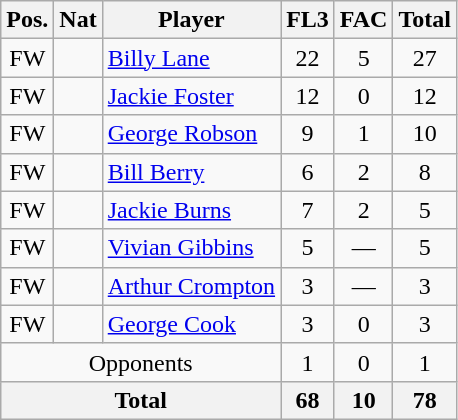<table class="wikitable"  style="text-align:center; border:1px #aaa solid;">
<tr>
<th>Pos.</th>
<th>Nat</th>
<th>Player</th>
<th>FL3</th>
<th>FAC</th>
<th>Total</th>
</tr>
<tr>
<td>FW</td>
<td></td>
<td style="text-align:left;"><a href='#'>Billy Lane</a></td>
<td>22</td>
<td>5</td>
<td>27</td>
</tr>
<tr>
<td>FW</td>
<td></td>
<td style="text-align:left;"><a href='#'>Jackie Foster</a></td>
<td>12</td>
<td>0</td>
<td>12</td>
</tr>
<tr>
<td>FW</td>
<td></td>
<td style="text-align:left;"><a href='#'>George Robson</a></td>
<td>9</td>
<td>1</td>
<td>10</td>
</tr>
<tr>
<td>FW</td>
<td></td>
<td style="text-align:left;"><a href='#'>Bill Berry</a></td>
<td>6</td>
<td>2</td>
<td>8</td>
</tr>
<tr>
<td>FW</td>
<td></td>
<td style="text-align:left;"><a href='#'>Jackie Burns</a></td>
<td>7</td>
<td>2</td>
<td>5</td>
</tr>
<tr>
<td>FW</td>
<td></td>
<td style="text-align:left;"><a href='#'>Vivian Gibbins</a></td>
<td>5</td>
<td>—</td>
<td>5</td>
</tr>
<tr>
<td>FW</td>
<td></td>
<td style="text-align:left;"><a href='#'>Arthur Crompton</a></td>
<td>3</td>
<td>—</td>
<td>3</td>
</tr>
<tr>
<td>FW</td>
<td></td>
<td style="text-align:left;"><a href='#'>George Cook</a></td>
<td>3</td>
<td>0</td>
<td>3</td>
</tr>
<tr>
<td colspan="3">Opponents</td>
<td>1</td>
<td>0</td>
<td>1</td>
</tr>
<tr>
<th colspan="3">Total</th>
<th>68</th>
<th>10</th>
<th>78</th>
</tr>
</table>
